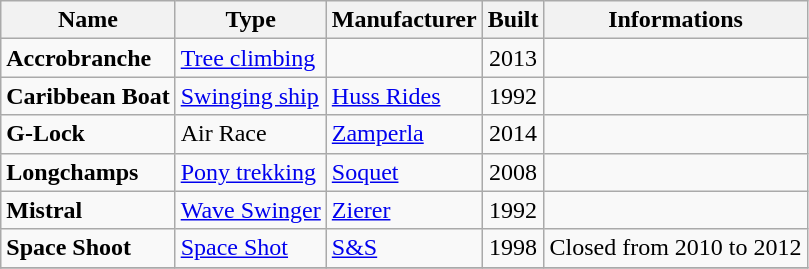<table class="wikitable sortable">
<tr>
<th>Name</th>
<th>Type</th>
<th>Manufacturer</th>
<th>Built</th>
<th>Informations</th>
</tr>
<tr>
<td><strong>Accrobranche</strong></td>
<td><a href='#'>Tree climbing</a></td>
<td></td>
<td align="center">2013</td>
<td></td>
</tr>
<tr>
<td><strong>Caribbean Boat</strong></td>
<td><a href='#'>Swinging ship</a></td>
<td><a href='#'>Huss Rides</a></td>
<td align="center">1992</td>
<td></td>
</tr>
<tr>
<td><strong>G-Lock</strong></td>
<td>Air Race</td>
<td><a href='#'>Zamperla</a></td>
<td align="center">2014</td>
<td></td>
</tr>
<tr>
<td><strong>Longchamps</strong></td>
<td><a href='#'>Pony trekking</a></td>
<td><a href='#'>Soquet</a></td>
<td align="center">2008</td>
<td></td>
</tr>
<tr>
<td><strong>Mistral</strong></td>
<td><a href='#'>Wave Swinger</a></td>
<td><a href='#'>Zierer</a></td>
<td align="center">1992</td>
<td></td>
</tr>
<tr>
<td><strong>Space Shoot</strong></td>
<td><a href='#'>Space Shot</a></td>
<td><a href='#'>S&S</a></td>
<td align="center">1998</td>
<td>Closed from 2010 to 2012</td>
</tr>
<tr>
</tr>
</table>
